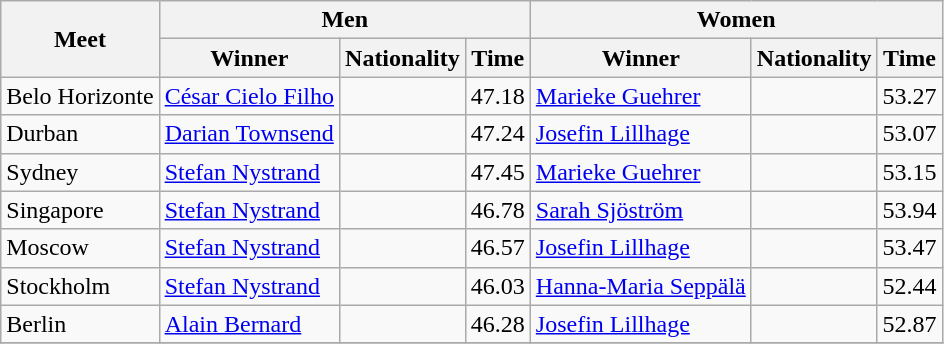<table class="wikitable">
<tr>
<th rowspan="2">Meet</th>
<th colspan="3">Men</th>
<th colspan="3">Women</th>
</tr>
<tr>
<th>Winner</th>
<th>Nationality</th>
<th>Time</th>
<th>Winner</th>
<th>Nationality</th>
<th>Time</th>
</tr>
<tr>
<td>Belo Horizonte</td>
<td><a href='#'>César Cielo Filho</a></td>
<td></td>
<td>47.18</td>
<td><a href='#'>Marieke Guehrer</a></td>
<td></td>
<td>53.27</td>
</tr>
<tr>
<td>Durban</td>
<td><a href='#'>Darian Townsend</a></td>
<td></td>
<td>47.24</td>
<td><a href='#'>Josefin Lillhage</a></td>
<td></td>
<td>53.07</td>
</tr>
<tr>
<td>Sydney</td>
<td><a href='#'>Stefan Nystrand</a></td>
<td></td>
<td>47.45</td>
<td><a href='#'>Marieke Guehrer</a></td>
<td></td>
<td>53.15</td>
</tr>
<tr>
<td>Singapore</td>
<td><a href='#'>Stefan Nystrand</a></td>
<td></td>
<td>46.78</td>
<td><a href='#'>Sarah Sjöström</a></td>
<td></td>
<td>53.94</td>
</tr>
<tr>
<td>Moscow</td>
<td><a href='#'>Stefan Nystrand</a></td>
<td></td>
<td>46.57</td>
<td><a href='#'>Josefin Lillhage</a></td>
<td></td>
<td>53.47</td>
</tr>
<tr>
<td>Stockholm</td>
<td><a href='#'>Stefan Nystrand</a></td>
<td></td>
<td>46.03</td>
<td><a href='#'>Hanna-Maria Seppälä</a></td>
<td></td>
<td>52.44</td>
</tr>
<tr>
<td>Berlin</td>
<td><a href='#'>Alain Bernard</a></td>
<td></td>
<td>46.28</td>
<td><a href='#'>Josefin Lillhage</a></td>
<td></td>
<td>52.87</td>
</tr>
<tr>
</tr>
</table>
